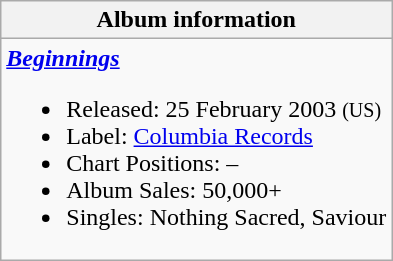<table class="wikitable">
<tr>
<th>Album information</th>
</tr>
<tr>
<td><strong><em><a href='#'>Beginnings</a></em></strong><br><ul><li>Released:  25 February 2003 <small>(US)</small></li><li>Label: <a href='#'>Columbia Records</a></li><li>Chart Positions: –</li><li>Album Sales: 50,000+</li><li>Singles: Nothing Sacred, Saviour</li></ul></td>
</tr>
</table>
